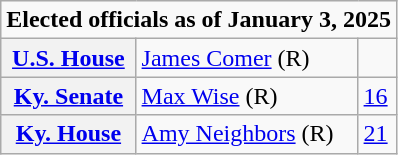<table class=wikitable>
<tr>
<td colspan="3"><strong>Elected officials as of January 3, 2025</strong></td>
</tr>
<tr>
<th scope=row><a href='#'>U.S. House</a></th>
<td><a href='#'>James Comer</a> (R)</td>
<td></td>
</tr>
<tr>
<th scope=row><a href='#'>Ky. Senate</a></th>
<td><a href='#'>Max Wise</a> (R)</td>
<td><a href='#'>16</a></td>
</tr>
<tr>
<th scope=row><a href='#'>Ky. House</a></th>
<td><a href='#'>Amy Neighbors</a> (R)</td>
<td><a href='#'>21</a></td>
</tr>
</table>
